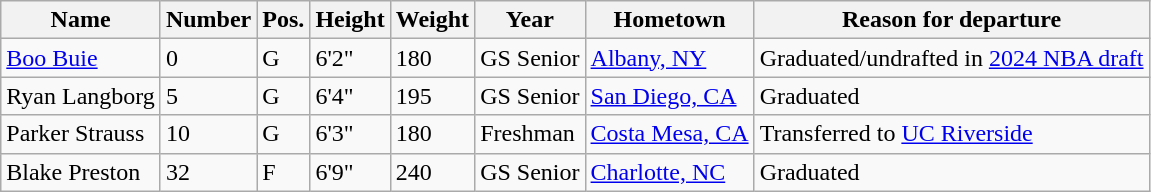<table class="wikitable sortable" border="1">
<tr>
<th>Name</th>
<th>Number</th>
<th>Pos.</th>
<th>Height</th>
<th>Weight</th>
<th>Year</th>
<th>Hometown</th>
<th class="unsortable">Reason for departure</th>
</tr>
<tr>
<td><a href='#'>Boo Buie</a></td>
<td>0</td>
<td>G</td>
<td>6'2"</td>
<td>180</td>
<td>GS Senior</td>
<td><a href='#'>Albany, NY</a></td>
<td>Graduated/undrafted in <a href='#'>2024 NBA draft</a></td>
</tr>
<tr>
<td>Ryan Langborg</td>
<td>5</td>
<td>G</td>
<td>6'4"</td>
<td>195</td>
<td>GS Senior</td>
<td><a href='#'>San Diego, CA</a></td>
<td>Graduated</td>
</tr>
<tr>
<td>Parker Strauss</td>
<td>10</td>
<td>G</td>
<td>6'3"</td>
<td>180</td>
<td>Freshman</td>
<td><a href='#'>Costa Mesa, CA</a></td>
<td>Transferred to <a href='#'>UC Riverside</a></td>
</tr>
<tr>
<td>Blake Preston</td>
<td>32</td>
<td>F</td>
<td>6'9"</td>
<td>240</td>
<td>GS Senior</td>
<td><a href='#'>Charlotte, NC</a></td>
<td>Graduated</td>
</tr>
</table>
